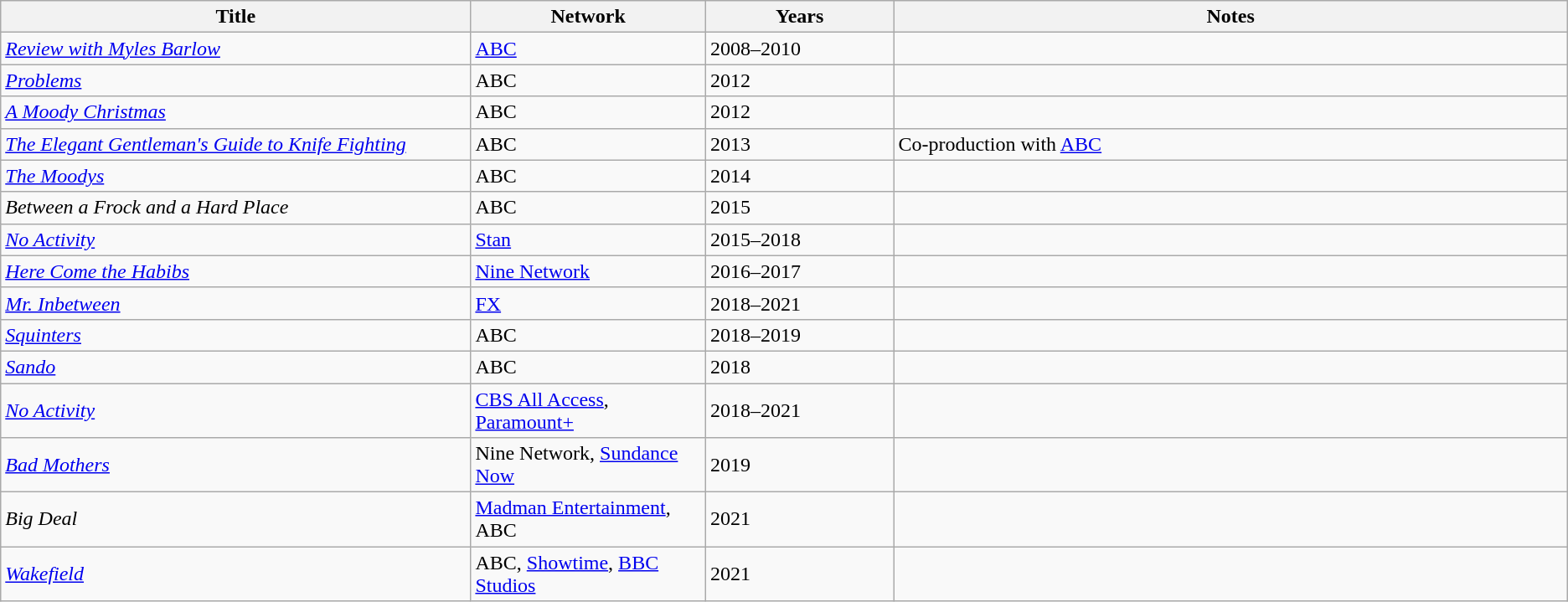<table class="wikitable sortable">
<tr>
<th style="width:30%;">Title</th>
<th style="width:15%;">Network</th>
<th style="width:12%;">Years</th>
<th>Notes</th>
</tr>
<tr>
<td><em><a href='#'>Review with Myles Barlow</a></em></td>
<td><a href='#'>ABC</a></td>
<td>2008–2010</td>
<td></td>
</tr>
<tr>
<td><em><a href='#'>Problems</a></em></td>
<td>ABC</td>
<td>2012</td>
<td></td>
</tr>
<tr>
<td><em><a href='#'>A Moody Christmas</a></em></td>
<td>ABC</td>
<td>2012</td>
<td></td>
</tr>
<tr>
<td><em><a href='#'>The Elegant Gentleman's Guide to Knife Fighting</a></em></td>
<td>ABC</td>
<td>2013</td>
<td>Co-production with <a href='#'>ABC</a></td>
</tr>
<tr>
<td><em><a href='#'>The Moodys</a></em></td>
<td>ABC</td>
<td>2014</td>
<td></td>
</tr>
<tr>
<td><em>Between a Frock and a Hard Place</em></td>
<td>ABC</td>
<td>2015</td>
<td></td>
</tr>
<tr>
<td><em><a href='#'>No Activity</a></em></td>
<td><a href='#'>Stan</a></td>
<td>2015–2018</td>
<td></td>
</tr>
<tr>
<td><em><a href='#'>Here Come the Habibs</a></em></td>
<td><a href='#'>Nine Network</a></td>
<td>2016–2017</td>
<td></td>
</tr>
<tr>
<td><em><a href='#'>Mr. Inbetween</a></em></td>
<td><a href='#'>FX</a></td>
<td>2018–2021</td>
<td></td>
</tr>
<tr>
<td><em><a href='#'>Squinters</a></em></td>
<td>ABC</td>
<td>2018–2019</td>
<td></td>
</tr>
<tr>
<td><em><a href='#'>Sando</a></em></td>
<td>ABC</td>
<td>2018</td>
<td></td>
</tr>
<tr>
<td><a href='#'><em>No Activity</em></a></td>
<td><a href='#'>CBS All Access</a>, <a href='#'>Paramount+</a></td>
<td>2018–2021</td>
<td></td>
</tr>
<tr>
<td><em><a href='#'>Bad Mothers</a></em></td>
<td>Nine Network, <a href='#'>Sundance Now</a></td>
<td>2019</td>
<td></td>
</tr>
<tr>
<td><em>Big Deal</em></td>
<td><a href='#'>Madman Entertainment</a>, ABC</td>
<td>2021</td>
<td></td>
</tr>
<tr>
<td><em><a href='#'>Wakefield</a></em></td>
<td>ABC, <a href='#'>Showtime</a>, <a href='#'>BBC Studios</a></td>
<td>2021</td>
<td></td>
</tr>
</table>
